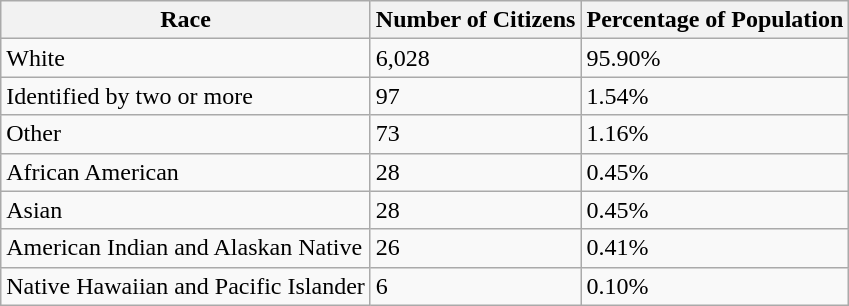<table class="wikitable sortable">
<tr>
<th>Race</th>
<th>Number of Citizens</th>
<th>Percentage of Population</th>
</tr>
<tr>
<td>White</td>
<td>6,028</td>
<td>95.90%</td>
</tr>
<tr>
<td>Identified by two or more</td>
<td>97</td>
<td>1.54%</td>
</tr>
<tr>
<td>Other</td>
<td>73</td>
<td>1.16%</td>
</tr>
<tr>
<td>African American</td>
<td>28</td>
<td>0.45%</td>
</tr>
<tr>
<td>Asian</td>
<td>28</td>
<td>0.45%</td>
</tr>
<tr>
<td>American Indian and Alaskan Native</td>
<td>26</td>
<td>0.41%</td>
</tr>
<tr>
<td>Native Hawaiian and Pacific Islander</td>
<td>6</td>
<td>0.10%</td>
</tr>
</table>
